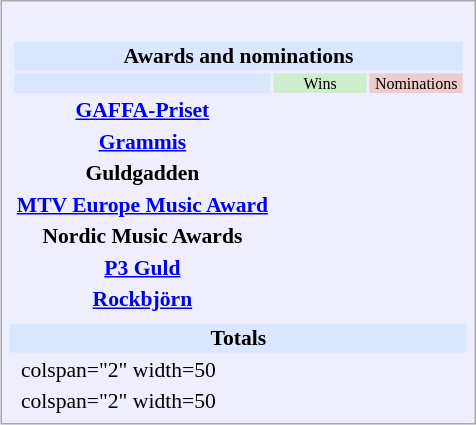<table class="infobox" style="width:22em; text-align:left; font-size:90%; vertical-align:middle; background:#eef;">
<tr style="background:white;">
</tr>
<tr>
<td colspan="3"><br><table class="collapsible collapsed" style="width:100%;">
<tr>
<th colspan="3" style="background:#d9e8ff; text-align:center;">Awards and nominations</th>
</tr>
<tr style="background:#d9e8ff; text-align:center;">
<th style="vertical-align: middle;"></th>
<td style="background:#cec; font-size:8pt; width:60px;">Wins</td>
<td style="background:#ecc; font-size:8pt; width:60px;">Nominations</td>
</tr>
<tr>
<th style="text-align:center;"><a href='#'>GAFFA-Priset</a></th>
<td></td>
<td></td>
</tr>
<tr>
<th style="text-align:center;"><a href='#'>Grammis</a></th>
<td></td>
<td></td>
</tr>
<tr>
<th style="text-align:center;">Guldgadden</th>
<td></td>
<td></td>
</tr>
<tr>
<th style="text-align:center;"><a href='#'>MTV Europe Music Award</a></th>
<td></td>
<td></td>
</tr>
<tr>
<th style="text-align:center;">Nordic Music Awards</th>
<td></td>
<td></td>
</tr>
<tr>
<th style="text-align:center;"><a href='#'>P3 Guld</a></th>
<td></td>
<td></td>
</tr>
<tr>
<th style="text-align:center;"><a href='#'>Rockbjörn</a></th>
<td></td>
<td></td>
</tr>
<tr>
</tr>
</table>
</td>
</tr>
<tr style="background:#d9e8ff;">
<td colspan="3" style="text-align:center;"><strong>Totals</strong></td>
</tr>
<tr>
<td></td>
<td>colspan="2" width=50 </td>
</tr>
<tr>
<td></td>
<td>colspan="2" width=50 </td>
</tr>
</table>
